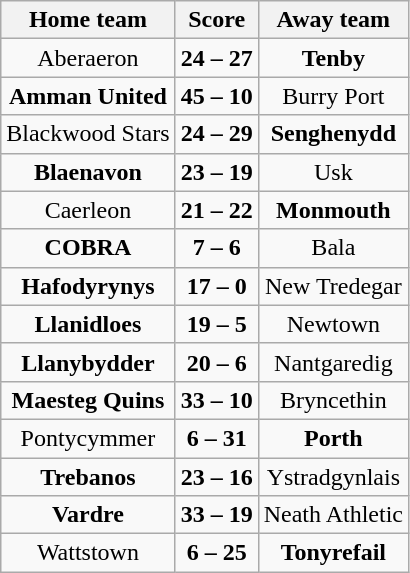<table class="wikitable" style="text-align: center">
<tr>
<th>Home team</th>
<th>Score</th>
<th>Away team</th>
</tr>
<tr>
<td>Aberaeron</td>
<td><strong>24 – 27</strong></td>
<td><strong>Tenby</strong></td>
</tr>
<tr>
<td><strong>Amman United</strong></td>
<td><strong>45 – 10</strong></td>
<td>Burry Port</td>
</tr>
<tr>
<td>Blackwood Stars</td>
<td><strong>24 – 29</strong></td>
<td><strong>Senghenydd</strong></td>
</tr>
<tr>
<td><strong>Blaenavon</strong></td>
<td><strong>23 – 19</strong></td>
<td>Usk</td>
</tr>
<tr>
<td>Caerleon</td>
<td><strong>21 – 22</strong></td>
<td><strong>Monmouth</strong></td>
</tr>
<tr>
<td><strong>COBRA</strong></td>
<td><strong>7 – 6</strong></td>
<td>Bala</td>
</tr>
<tr>
<td><strong>Hafodyrynys</strong></td>
<td><strong>17 – 0</strong></td>
<td>New Tredegar</td>
</tr>
<tr>
<td><strong>Llanidloes</strong></td>
<td><strong>19 – 5</strong></td>
<td>Newtown</td>
</tr>
<tr>
<td><strong>Llanybydder</strong></td>
<td><strong>20 – 6</strong></td>
<td>Nantgaredig</td>
</tr>
<tr>
<td><strong>Maesteg Quins</strong></td>
<td><strong>33 – 10</strong></td>
<td>Bryncethin</td>
</tr>
<tr>
<td>Pontycymmer</td>
<td><strong>6 – 31</strong></td>
<td><strong>Porth</strong></td>
</tr>
<tr>
<td><strong>Trebanos</strong></td>
<td><strong>23 – 16</strong></td>
<td>Ystradgynlais</td>
</tr>
<tr>
<td><strong>Vardre</strong></td>
<td><strong>33 – 19</strong></td>
<td>Neath Athletic</td>
</tr>
<tr>
<td>Wattstown</td>
<td><strong>6 – 25</strong></td>
<td><strong>Tonyrefail</strong></td>
</tr>
</table>
